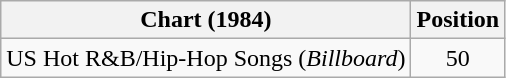<table class="wikitable">
<tr>
<th>Chart (1984)</th>
<th>Position</th>
</tr>
<tr>
<td>US Hot R&B/Hip-Hop Songs (<em>Billboard</em>)</td>
<td align="center">50</td>
</tr>
</table>
